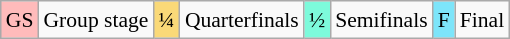<table class="wikitable" style="margin:0.5em auto; font-size:90%; line-height:1.25em;">
<tr>
<td style="background-color:#FFBBBB; text-align:center;">GS</td>
<td>Group stage</td>
<td style="background-color:#FAD978; text-align:center;">¼</td>
<td>Quarterfinals</td>
<td style="background-color:#7DFADB; text-align:center;">½</td>
<td>Semifinals</td>
<td style="background-color:#7DE5FA; text-align:center;">F</td>
<td>Final</td>
</tr>
</table>
